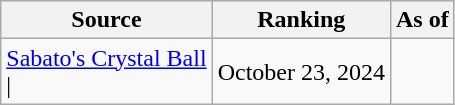<table class="wikitable" style="text-align:center">
<tr>
<th>Source</th>
<th>Ranking</th>
<th>As of</th>
</tr>
<tr>
<td align=left><a href='#'>Sabato's Crystal Ball</a><br>| </td>
<td>October 23, 2024</td>
</tr>
</table>
